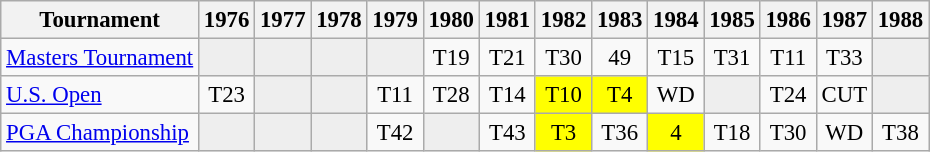<table class="wikitable" style="font-size:95%;text-align:center;">
<tr>
<th>Tournament</th>
<th>1976</th>
<th>1977</th>
<th>1978</th>
<th>1979</th>
<th>1980</th>
<th>1981</th>
<th>1982</th>
<th>1983</th>
<th>1984</th>
<th>1985</th>
<th>1986</th>
<th>1987</th>
<th>1988</th>
</tr>
<tr>
<td align=left><a href='#'>Masters Tournament</a></td>
<td style="background:#eeeeee;"></td>
<td style="background:#eeeeee;"></td>
<td style="background:#eeeeee;"></td>
<td style="background:#eeeeee;"></td>
<td>T19</td>
<td>T21</td>
<td>T30</td>
<td>49</td>
<td>T15</td>
<td>T31</td>
<td>T11</td>
<td>T33</td>
<td style="background:#eeeeee;"></td>
</tr>
<tr>
<td align=left><a href='#'>U.S. Open</a></td>
<td>T23</td>
<td style="background:#eeeeee;"></td>
<td style="background:#eeeeee;"></td>
<td>T11</td>
<td>T28</td>
<td>T14</td>
<td style="background:yellow;">T10</td>
<td style="background:yellow;">T4</td>
<td>WD</td>
<td style="background:#eeeeee;"></td>
<td>T24</td>
<td>CUT</td>
<td style="background:#eeeeee;"></td>
</tr>
<tr>
<td align=left><a href='#'>PGA Championship</a></td>
<td style="background:#eeeeee;"></td>
<td style="background:#eeeeee;"></td>
<td style="background:#eeeeee;"></td>
<td>T42</td>
<td style="background:#eeeeee;"></td>
<td>T43</td>
<td style="background:yellow;">T3</td>
<td>T36</td>
<td style="background:yellow;">4</td>
<td>T18</td>
<td>T30</td>
<td>WD</td>
<td>T38</td>
</tr>
</table>
